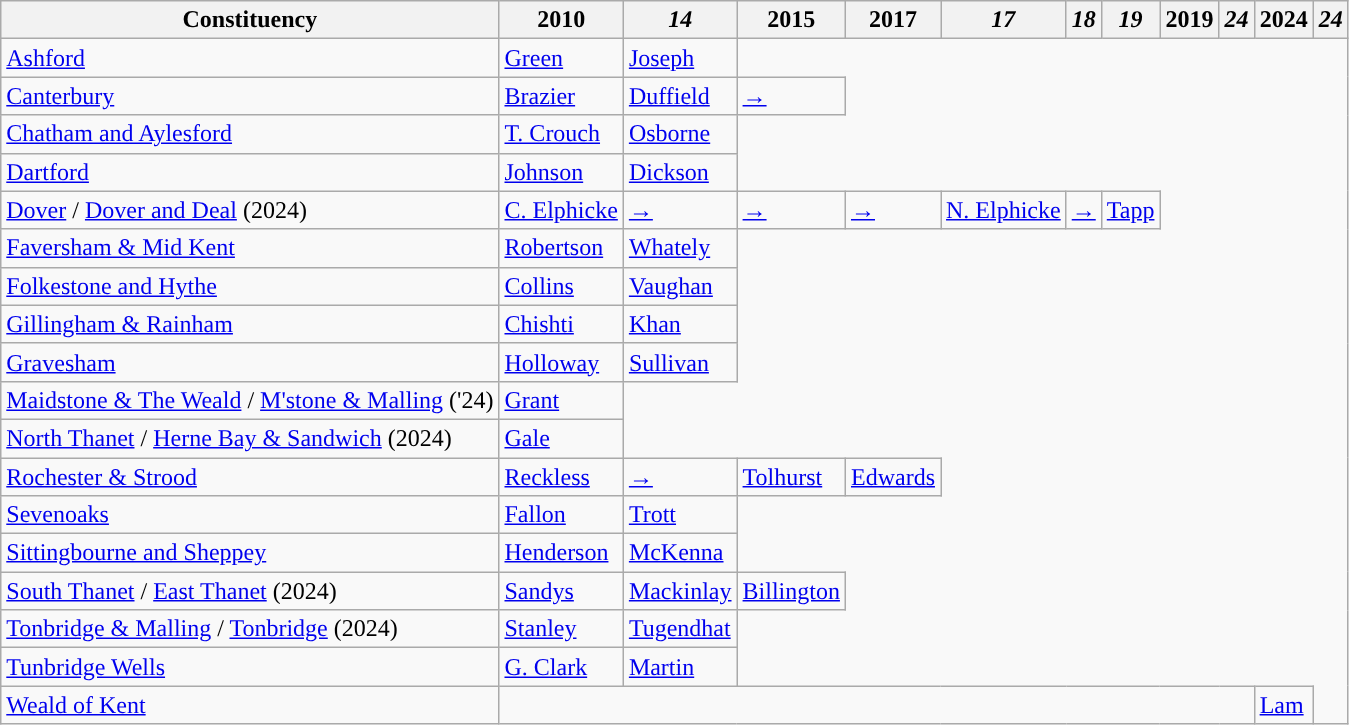<table class="wikitable">
<tr>
<th>Constituency</th>
<th>2010</th>
<th><em>14</em></th>
<th>2015</th>
<th>2017</th>
<th><em>17</em></th>
<th><em>18</em></th>
<th><em>19</em></th>
<th>2019</th>
<th><em>24</em></th>
<th>2024</th>
<th><em>24</em></th>
</tr>
<tr>
<td><a href='#'>Ashford</a></td>
<td><a href='#'>Green</a></td>
<td><a href='#'>Joseph</a></td>
</tr>
<tr>
<td><a href='#'>Canterbury</a></td>
<td><a href='#'>Brazier</a></td>
<td><a href='#'>Duffield</a></td>
<td><a href='#'>→</a></td>
</tr>
<tr>
<td><a href='#'>Chatham and Aylesford</a></td>
<td><a href='#'>T. Crouch</a></td>
<td><a href='#'>Osborne</a></td>
</tr>
<tr>
<td><a href='#'>Dartford</a></td>
<td><a href='#'>Johnson</a></td>
<td><a href='#'>Dickson</a></td>
</tr>
<tr>
<td><a href='#'>Dover</a> / <a href='#'>Dover and Deal</a> (2024)</td>
<td><a href='#'>C. Elphicke</a></td>
<td><a href='#'>→</a></td>
<td><a href='#'>→</a></td>
<td><a href='#'>→</a></td>
<td><a href='#'>N. Elphicke</a></td>
<td><a href='#'>→</a></td>
<td><a href='#'>Tapp</a></td>
</tr>
<tr>
<td><a href='#'>Faversham & Mid Kent</a></td>
<td><a href='#'>Robertson</a></td>
<td><a href='#'>Whately</a></td>
</tr>
<tr>
<td><a href='#'>Folkestone and Hythe</a></td>
<td><a href='#'>Collins</a></td>
<td><a href='#'>Vaughan</a></td>
</tr>
<tr>
<td><a href='#'>Gillingham & Rainham</a></td>
<td><a href='#'>Chishti</a></td>
<td><a href='#'>Khan</a></td>
</tr>
<tr>
<td><a href='#'>Gravesham</a></td>
<td><a href='#'>Holloway</a></td>
<td><a href='#'>Sullivan</a></td>
</tr>
<tr>
<td><a href='#'>Maidstone & The Weald</a> / <a href='#'>M'stone & Malling</a> ('24)</td>
<td><a href='#'>Grant</a></td>
</tr>
<tr>
<td><a href='#'>North Thanet</a> / <a href='#'>Herne Bay & Sandwich</a> (2024)</td>
<td><a href='#'>Gale</a></td>
</tr>
<tr>
<td><a href='#'>Rochester & Strood</a></td>
<td><a href='#'>Reckless</a></td>
<td><a href='#'>→</a></td>
<td><a href='#'>Tolhurst</a></td>
<td><a href='#'>Edwards</a></td>
</tr>
<tr>
<td><a href='#'>Sevenoaks</a></td>
<td><a href='#'>Fallon</a></td>
<td><a href='#'>Trott</a></td>
</tr>
<tr>
<td><a href='#'>Sittingbourne and Sheppey</a></td>
<td><a href='#'>Henderson</a></td>
<td><a href='#'>McKenna</a></td>
</tr>
<tr>
<td><a href='#'>South Thanet</a> / <a href='#'>East Thanet</a> (2024)</td>
<td><a href='#'>Sandys</a></td>
<td><a href='#'>Mackinlay</a></td>
<td><a href='#'>Billington</a></td>
</tr>
<tr>
<td><a href='#'>Tonbridge & Malling</a> / <a href='#'>Tonbridge</a> (2024)</td>
<td><a href='#'>Stanley</a></td>
<td><a href='#'>Tugendhat</a></td>
</tr>
<tr>
<td><a href='#'>Tunbridge Wells</a></td>
<td><a href='#'>G. Clark</a></td>
<td><a href='#'>Martin</a></td>
</tr>
<tr>
<td><a href='#'>Weald of Kent</a></td>
<td colspan="9"></td>
<td><a href='#'>Lam</a></td>
</tr>
</table>
